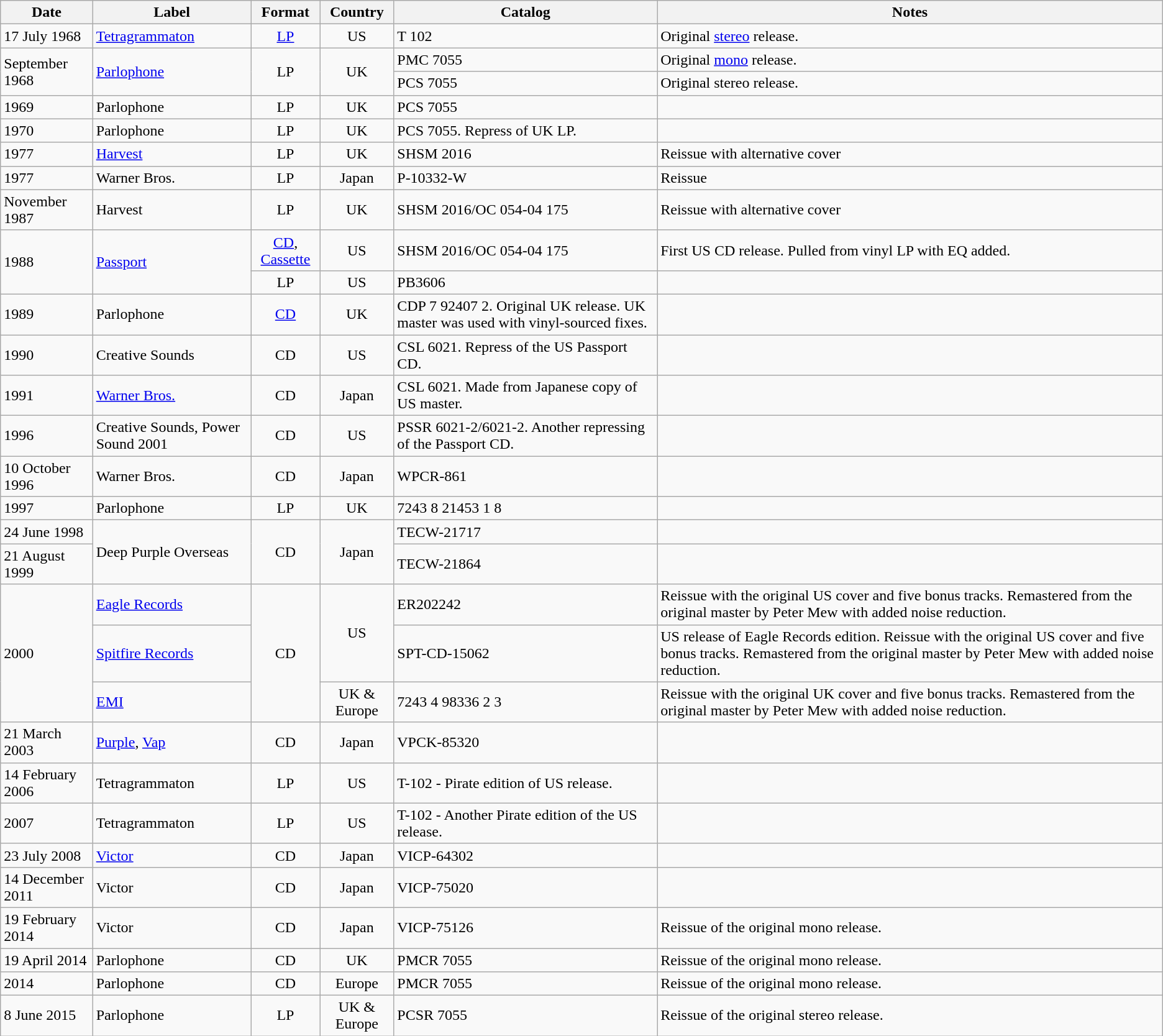<table class="wikitable">
<tr>
<th scope="col">Date</th>
<th scope="col">Label</th>
<th scope="col">Format</th>
<th scope="col">Country</th>
<th scope="col">Catalog</th>
<th scope="col">Notes</th>
</tr>
<tr>
<td>17 July 1968</td>
<td><a href='#'>Tetragrammaton</a></td>
<td align="center"><a href='#'>LP</a></td>
<td align="center">US</td>
<td>T 102</td>
<td>Original <a href='#'>stereo</a> release.</td>
</tr>
<tr>
<td rowspan="2">September 1968</td>
<td rowspan="2"><a href='#'>Parlophone</a></td>
<td rowspan="2" align="center">LP</td>
<td rowspan="2" align="center">UK</td>
<td>PMC 7055</td>
<td>Original <a href='#'>mono</a> release.</td>
</tr>
<tr>
<td>PCS 7055</td>
<td>Original stereo release.</td>
</tr>
<tr>
<td>1969</td>
<td>Parlophone</td>
<td align="center">LP</td>
<td align="center">UK</td>
<td>PCS 7055</td>
<td></td>
</tr>
<tr>
<td>1970</td>
<td>Parlophone</td>
<td align="center">LP</td>
<td align="center">UK</td>
<td>PCS 7055.  Repress of UK LP.</td>
<td></td>
</tr>
<tr>
<td>1977</td>
<td><a href='#'>Harvest</a></td>
<td align="center">LP</td>
<td align="center">UK</td>
<td>SHSM 2016</td>
<td>Reissue with alternative cover</td>
</tr>
<tr>
<td>1977</td>
<td>Warner Bros.</td>
<td align="center">LP</td>
<td align="center">Japan</td>
<td>P-10332-W</td>
<td>Reissue</td>
</tr>
<tr>
<td>November 1987</td>
<td>Harvest</td>
<td align="center">LP</td>
<td align="center">UK</td>
<td>SHSM 2016/OC 054-04 175</td>
<td>Reissue with alternative cover</td>
</tr>
<tr>
<td rowspan="2">1988</td>
<td rowspan="2"><a href='#'>Passport</a></td>
<td align="center"><a href='#'>CD</a>, <a href='#'>Cassette</a></td>
<td align="center">US</td>
<td>SHSM 2016/OC 054-04 175</td>
<td>First US CD release. Pulled from vinyl LP with EQ added.</td>
</tr>
<tr>
<td align="center">LP</td>
<td align="center">US</td>
<td>PB3606</td>
<td></td>
</tr>
<tr>
<td>1989</td>
<td>Parlophone</td>
<td align="center"><a href='#'>CD</a></td>
<td align="center">UK</td>
<td>CDP 7 92407 2.  Original UK release.  UK master was used with vinyl-sourced fixes.</td>
<td></td>
</tr>
<tr>
<td>1990</td>
<td>Creative Sounds</td>
<td align="center">CD</td>
<td align="center">US</td>
<td>CSL 6021. Repress of the US Passport CD.</td>
<td></td>
</tr>
<tr>
<td>1991</td>
<td><a href='#'>Warner Bros.</a></td>
<td align="center">CD</td>
<td align="center">Japan</td>
<td>CSL 6021. Made from Japanese copy of US master.</td>
<td></td>
</tr>
<tr>
<td>1996</td>
<td>Creative Sounds, Power Sound 2001</td>
<td align="center">CD</td>
<td align="center">US</td>
<td>PSSR 6021-2/6021-2. Another repressing of the Passport CD.</td>
<td></td>
</tr>
<tr>
<td>10 October 1996</td>
<td>Warner Bros.</td>
<td align="center">CD</td>
<td align="center">Japan</td>
<td>WPCR-861</td>
<td></td>
</tr>
<tr>
<td>1997</td>
<td>Parlophone</td>
<td align="center">LP</td>
<td align="center">UK</td>
<td>7243 8 21453 1 8</td>
<td></td>
</tr>
<tr>
<td>24 June 1998</td>
<td rowspan="2">Deep Purple Overseas</td>
<td rowspan="2" align="center">CD</td>
<td rowspan="2" align="center">Japan</td>
<td>TECW-21717</td>
<td></td>
</tr>
<tr>
<td>21 August 1999</td>
<td>TECW-21864</td>
<td></td>
</tr>
<tr>
<td rowspan="3">2000</td>
<td><a href='#'>Eagle Records</a></td>
<td rowspan="3" align="center">CD</td>
<td rowspan="2" align="center">US</td>
<td>ER202242</td>
<td>Reissue with the original US cover and five bonus tracks. Remastered from the original master by Peter Mew with added noise reduction.</td>
</tr>
<tr>
<td><a href='#'>Spitfire Records</a></td>
<td>SPT-CD-15062</td>
<td>US release of Eagle Records edition. Reissue with the original US cover and five bonus tracks. Remastered from the original master by Peter Mew with added noise reduction.</td>
</tr>
<tr>
<td><a href='#'>EMI</a></td>
<td align="center">UK & Europe</td>
<td>7243 4 98336 2 3</td>
<td>Reissue with the original UK cover and five bonus tracks. Remastered from the original master by Peter Mew with added noise reduction.</td>
</tr>
<tr>
<td>21 March 2003</td>
<td><a href='#'>Purple</a>, <a href='#'>Vap</a></td>
<td align="center">CD</td>
<td align="center">Japan</td>
<td>VPCK-85320</td>
<td></td>
</tr>
<tr>
<td>14 February 2006</td>
<td>Tetragrammaton</td>
<td align="center">LP</td>
<td align="center">US</td>
<td>T-102 - Pirate edition of US release.</td>
<td></td>
</tr>
<tr>
<td>2007</td>
<td>Tetragrammaton</td>
<td align="center">LP</td>
<td align="center">US</td>
<td>T-102 - Another Pirate edition of the US release.</td>
<td></td>
</tr>
<tr>
<td>23 July 2008</td>
<td><a href='#'>Victor</a></td>
<td align="center">CD</td>
<td align="center">Japan</td>
<td>VICP-64302</td>
<td></td>
</tr>
<tr>
<td>14 December 2011</td>
<td>Victor</td>
<td align="center">CD</td>
<td align="center">Japan</td>
<td>VICP-75020</td>
<td></td>
</tr>
<tr>
<td>19 February 2014</td>
<td>Victor</td>
<td align="center">CD</td>
<td align="center">Japan</td>
<td>VICP-75126</td>
<td>Reissue of the original mono release.</td>
</tr>
<tr>
<td>19 April 2014</td>
<td>Parlophone</td>
<td align="center">CD</td>
<td align="center">UK</td>
<td>PMCR 7055</td>
<td>Reissue of the original mono release.</td>
</tr>
<tr>
<td>2014</td>
<td>Parlophone</td>
<td align="center">CD</td>
<td align="center">Europe</td>
<td>PMCR 7055</td>
<td>Reissue of the original mono release.</td>
</tr>
<tr>
<td>8 June 2015</td>
<td>Parlophone</td>
<td align="center">LP</td>
<td align="center">UK & Europe</td>
<td>PCSR 7055</td>
<td>Reissue of the original stereo release.</td>
</tr>
</table>
